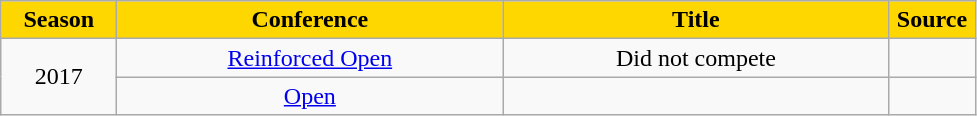<table class="wikitable">
<tr>
<th width=70px style="background:#FFD700; color: Black; text-align: center"><strong>Season</strong></th>
<th width=250px style="background:#FFD700; color: Black"><strong>Conference</strong></th>
<th width=250px style="background:#FFD700; color: Black"><strong>Title</strong></th>
<th width=50px style="background: #FFD700; color: Black"><strong>Source</strong></th>
</tr>
<tr align=center>
<td rowspan=2>2017</td>
<td><a href='#'>Reinforced Open</a></td>
<td>Did not compete</td>
<td></td>
</tr>
<tr align=center>
<td><a href='#'>Open</a></td>
<td></td>
<td></td>
</tr>
</table>
